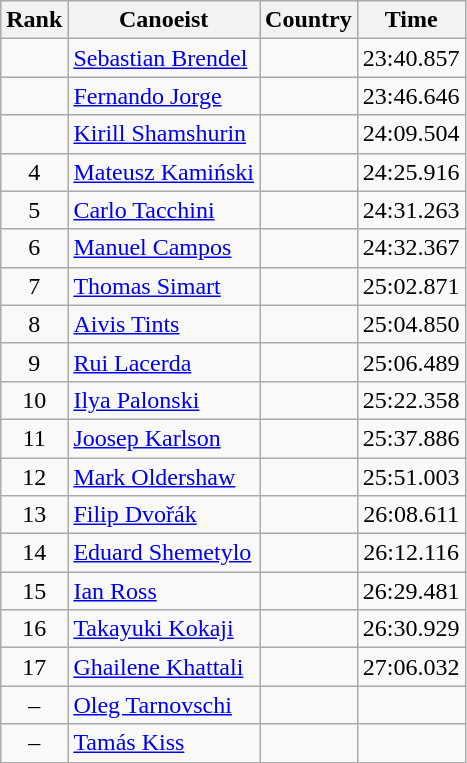<table class="wikitable" style="text-align:center">
<tr>
<th>Rank</th>
<th>Canoeist</th>
<th>Country</th>
<th>Time</th>
</tr>
<tr>
<td></td>
<td align="left"><a href='#'>Sebastian Brendel</a></td>
<td align="left"></td>
<td>23:40.857</td>
</tr>
<tr>
<td></td>
<td align="left"><a href='#'>Fernando Jorge</a></td>
<td align="left"></td>
<td>23:46.646</td>
</tr>
<tr>
<td></td>
<td align="left"><a href='#'>Kirill Shamshurin</a></td>
<td align="left"></td>
<td>24:09.504</td>
</tr>
<tr>
<td>4</td>
<td align="left"><a href='#'>Mateusz Kamiński</a></td>
<td align="left"></td>
<td>24:25.916</td>
</tr>
<tr>
<td>5</td>
<td align="left"><a href='#'>Carlo Tacchini</a></td>
<td align="left"></td>
<td>24:31.263</td>
</tr>
<tr>
<td>6</td>
<td align="left"><a href='#'>Manuel Campos</a></td>
<td align="left"></td>
<td>24:32.367</td>
</tr>
<tr>
<td>7</td>
<td align="left"><a href='#'>Thomas Simart</a></td>
<td align="left"></td>
<td>25:02.871</td>
</tr>
<tr>
<td>8</td>
<td align="left"><a href='#'>Aivis Tints</a></td>
<td align="left"></td>
<td>25:04.850</td>
</tr>
<tr>
<td>9</td>
<td align="left"><a href='#'>Rui Lacerda</a></td>
<td align="left"></td>
<td>25:06.489</td>
</tr>
<tr>
<td>10</td>
<td align="left"><a href='#'>Ilya Palonski</a></td>
<td align="left"></td>
<td>25:22.358</td>
</tr>
<tr>
<td>11</td>
<td align="left"><a href='#'>Joosep Karlson</a></td>
<td align="left"></td>
<td>25:37.886</td>
</tr>
<tr>
<td>12</td>
<td align="left"><a href='#'>Mark Oldershaw</a></td>
<td align="left"></td>
<td>25:51.003</td>
</tr>
<tr>
<td>13</td>
<td align="left"><a href='#'>Filip Dvořák</a></td>
<td align="left"></td>
<td>26:08.611</td>
</tr>
<tr>
<td>14</td>
<td align="left"><a href='#'>Eduard Shemetylo</a></td>
<td align="left"></td>
<td>26:12.116</td>
</tr>
<tr>
<td>15</td>
<td align="left"><a href='#'>Ian Ross</a></td>
<td align="left"></td>
<td>26:29.481</td>
</tr>
<tr>
<td>16</td>
<td align="left"><a href='#'>Takayuki Kokaji</a></td>
<td align="left"></td>
<td>26:30.929</td>
</tr>
<tr>
<td>17</td>
<td align="left"><a href='#'>Ghailene Khattali</a></td>
<td align="left"></td>
<td>27:06.032</td>
</tr>
<tr>
<td>–</td>
<td align="left"><a href='#'>Oleg Tarnovschi</a></td>
<td align="left"></td>
<td></td>
</tr>
<tr>
<td>–</td>
<td align="left"><a href='#'>Tamás Kiss</a></td>
<td align="left"></td>
<td></td>
</tr>
</table>
